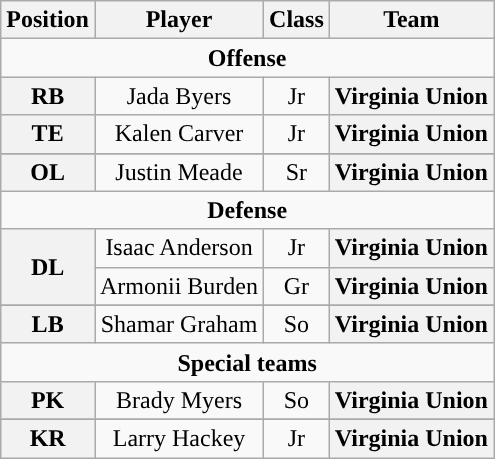<table class="wikitable">
<tr>
<th>Position</th>
<th>Player</th>
<th>Class</th>
<th>Team</th>
</tr>
<tr>
<td colspan="4" style="text-align:center; "><strong>Offense</strong></td>
</tr>
<tr style="text-align:center;">
<th rowspan="1">RB</th>
<td>Jada Byers</td>
<td>Jr</td>
<th style=>Virginia Union</th>
</tr>
<tr style="text-align:center;">
<th rowspan="1">TE</th>
<td>Kalen Carver</td>
<td> Jr</td>
<th style=>Virginia Union</th>
</tr>
<tr>
</tr>
<tr style="text-align:center;">
<th rowspan="1">OL</th>
<td>Justin Meade</td>
<td>Sr</td>
<th style=>Virginia Union</th>
</tr>
<tr>
<td colspan="4" style="text-align:center; "><strong>Defense</strong></td>
</tr>
<tr style="text-align:center;">
<th rowspan="2">DL</th>
<td>Isaac Anderson</td>
<td> Jr</td>
<th style=>Virginia Union</th>
</tr>
<tr style="text-align:center;">
<td>Armonii Burden</td>
<td>Gr</td>
<th style=>Virginia Union</th>
</tr>
<tr>
</tr>
<tr style="text-align:center;">
<th rowspan="1">LB</th>
<td>Shamar Graham</td>
<td> So</td>
<th style=>Virginia Union</th>
</tr>
<tr>
<td colspan="4" style="text-align:center; "><strong>Special teams</strong></td>
</tr>
<tr style="text-align:center;">
<th rowspan="1">PK</th>
<td>Brady Myers</td>
<td>So</td>
<th style=>Virginia Union</th>
</tr>
<tr>
</tr>
<tr style="text-align:center;">
<th rowspan="1">KR</th>
<td>Larry Hackey</td>
<td>Jr</td>
<th style=>Virginia Union</th>
</tr>
</table>
